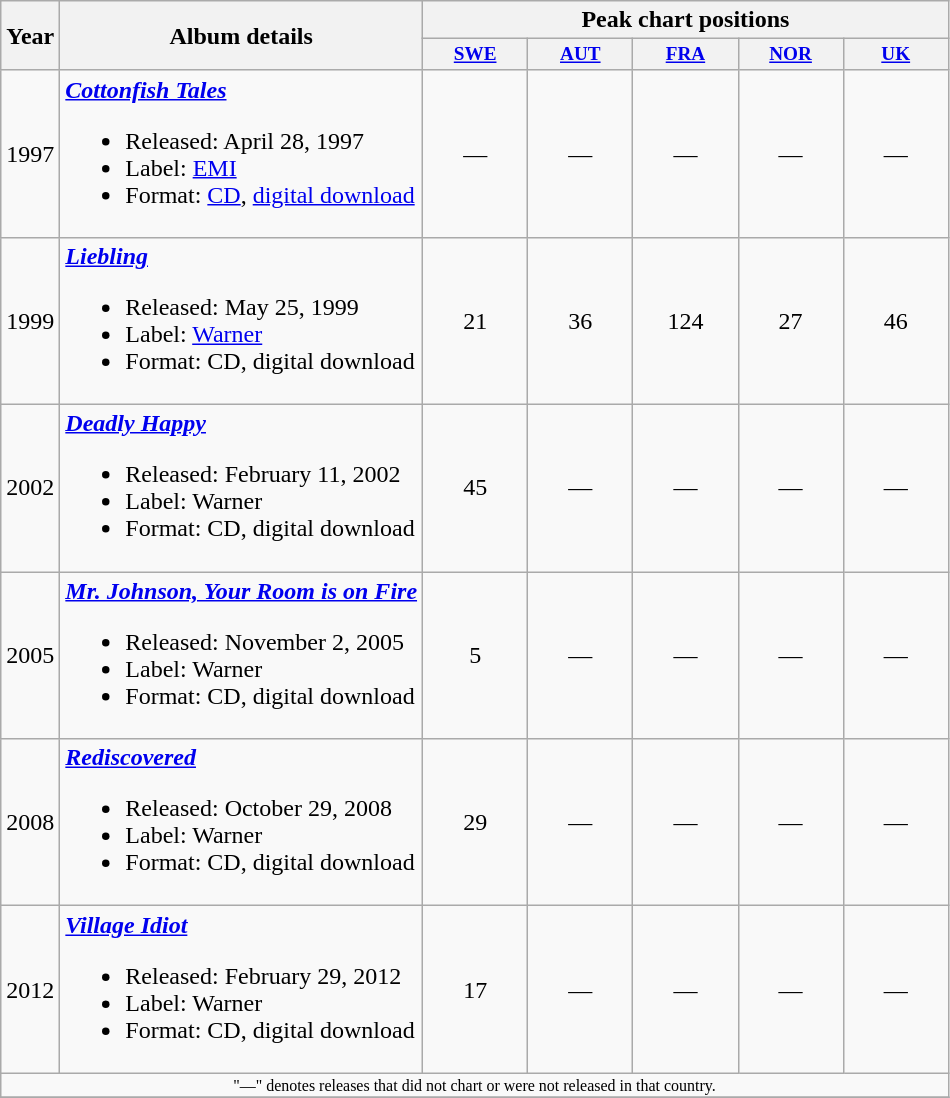<table class="wikitable">
<tr>
<th rowspan="2">Year</th>
<th rowspan="2">Album details</th>
<th colspan="5">Peak chart positions</th>
</tr>
<tr>
<th style="width:5em;font-size:80%"><a href='#'>SWE</a><br></th>
<th style="width:5em;font-size:80%"><a href='#'>AUT</a><br></th>
<th style="width:5em;font-size:80%"><a href='#'>FRA</a><br></th>
<th style="width:5em;font-size:80%"><a href='#'>NOR</a><br></th>
<th style="width:5em;font-size:80%"><a href='#'>UK</a><br></th>
</tr>
<tr>
<td style="text-align:center;">1997</td>
<td align="left"><strong><em><a href='#'>Cottonfish Tales</a></em></strong><br><ul><li>Released: April 28, 1997</li><li>Label: <a href='#'>EMI</a></li><li>Format: <a href='#'>CD</a>, <a href='#'>digital download</a></li></ul></td>
<td style="text-align:center">—</td>
<td style="text-align:center">—</td>
<td style="text-align:center">—</td>
<td style="text-align:center">—</td>
<td style="text-align:center">—</td>
</tr>
<tr>
<td style="text-align:center;">1999</td>
<td align="left"><strong><em><a href='#'>Liebling</a></em></strong><br><ul><li>Released: May 25, 1999</li><li>Label: <a href='#'>Warner</a></li><li>Format: CD, digital download</li></ul></td>
<td style="text-align:center">21</td>
<td style="text-align:center">36</td>
<td style="text-align:center">124</td>
<td style="text-align:center">27</td>
<td style="text-align:center">46</td>
</tr>
<tr>
<td style="text-align:center;">2002</td>
<td align="left"><strong><em><a href='#'>Deadly Happy</a></em></strong><br><ul><li>Released: February 11, 2002</li><li>Label: Warner</li><li>Format: CD, digital download</li></ul></td>
<td style="text-align:center">45</td>
<td style="text-align:center">—</td>
<td style="text-align:center">—</td>
<td style="text-align:center">—</td>
<td style="text-align:center">—</td>
</tr>
<tr>
<td style="text-align:center;">2005</td>
<td align="left"><strong><em><a href='#'>Mr. Johnson, Your Room is on Fire</a></em></strong><br><ul><li>Released: November 2, 2005</li><li>Label: Warner</li><li>Format: CD, digital download</li></ul></td>
<td style="text-align:center">5</td>
<td style="text-align:center">—</td>
<td style="text-align:center">—</td>
<td style="text-align:center">—</td>
<td style="text-align:center">—</td>
</tr>
<tr>
<td style="text-align:center;">2008</td>
<td align="left"><strong><em><a href='#'>Rediscovered</a></em></strong><br><ul><li>Released: October 29, 2008</li><li>Label: Warner</li><li>Format: CD, digital download</li></ul></td>
<td style="text-align:center">29</td>
<td style="text-align:center">—</td>
<td style="text-align:center">—</td>
<td style="text-align:center">—</td>
<td style="text-align:center">—</td>
</tr>
<tr>
<td style="text-align:center;">2012</td>
<td align="left"><strong><em><a href='#'>Village Idiot</a></em></strong><br><ul><li>Released: February 29, 2012</li><li>Label: Warner</li><li>Format: CD, digital download</li></ul></td>
<td style="text-align:center">17</td>
<td style="text-align:center">—</td>
<td style="text-align:center">—</td>
<td style="text-align:center">—</td>
<td style="text-align:center">—</td>
</tr>
<tr>
<td align="center" colspan="21" style="font-size: 8pt">"—" denotes releases that did not chart or were not released in that country.</td>
</tr>
<tr>
</tr>
</table>
